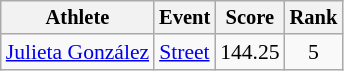<table class="wikitable" style="font-size:90%">
<tr style="font-size: 95%">
<th>Athlete</th>
<th>Event</th>
<th>Score</th>
<th>Rank</th>
</tr>
<tr align="center">
<td align="left"><a href='#'>Julieta González</a></td>
<td align="left"><a href='#'>Street</a></td>
<td>144.25</td>
<td>5</td>
</tr>
</table>
